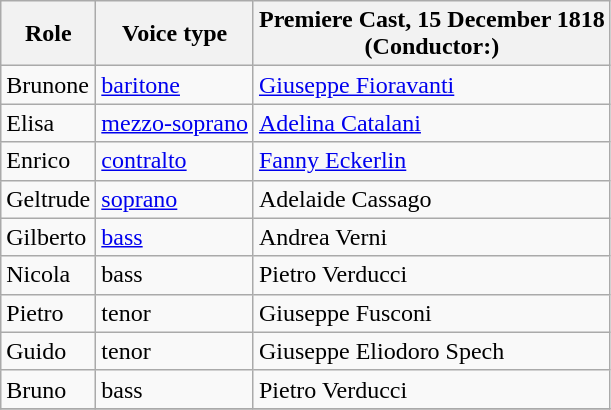<table class="wikitable">
<tr>
<th>Role</th>
<th>Voice type</th>
<th>Premiere Cast, 15 December 1818 <br>(Conductor:)</th>
</tr>
<tr>
<td>Brunone</td>
<td><a href='#'>baritone</a></td>
<td><a href='#'>Giuseppe Fioravanti</a></td>
</tr>
<tr>
<td>Elisa</td>
<td><a href='#'>mezzo-soprano</a></td>
<td><a href='#'>Adelina Catalani</a></td>
</tr>
<tr>
<td>Enrico</td>
<td><a href='#'>contralto</a></td>
<td><a href='#'>Fanny Eckerlin</a></td>
</tr>
<tr>
<td>Geltrude</td>
<td><a href='#'>soprano</a></td>
<td>Adelaide Cassago</td>
</tr>
<tr>
<td>Gilberto</td>
<td><a href='#'>bass</a></td>
<td>Andrea Verni</td>
</tr>
<tr>
<td>Nicola</td>
<td>bass</td>
<td>Pietro Verducci</td>
</tr>
<tr>
<td>Pietro</td>
<td>tenor</td>
<td>Giuseppe Fusconi</td>
</tr>
<tr>
<td>Guido</td>
<td>tenor</td>
<td>Giuseppe Eliodoro Spech</td>
</tr>
<tr>
<td>Bruno</td>
<td>bass</td>
<td>Pietro Verducci</td>
</tr>
<tr>
</tr>
</table>
